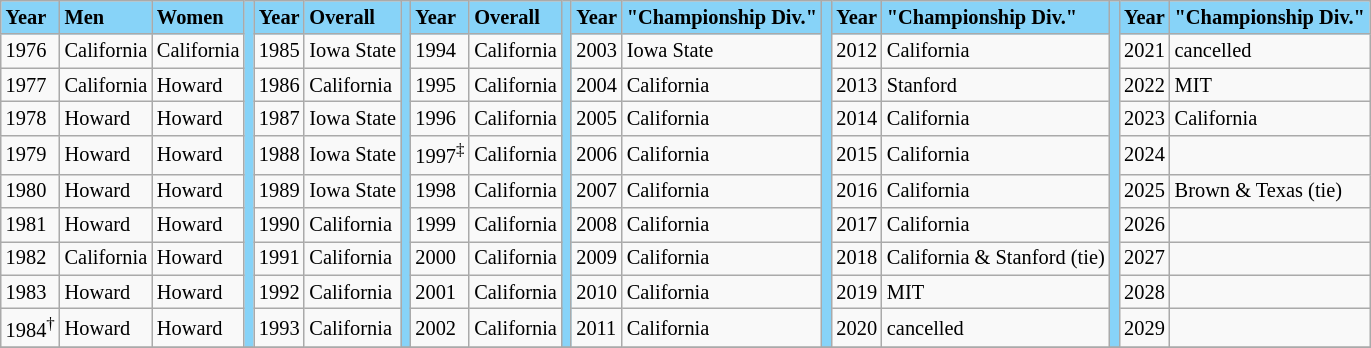<table class="wikitable" style="font-size:85%;">
<tr ! style="background-color: #87D3F8;">
<td><strong>Year</strong></td>
<td><strong>Men</strong></td>
<td><strong>Women</strong></td>
<td rowspan=10></td>
<td><strong>Year</strong></td>
<td><strong>Overall</strong></td>
<td rowspan=10></td>
<td><strong>Year</strong></td>
<td><strong>Overall</strong></td>
<td rowspan=10></td>
<td><strong>Year</strong></td>
<td><strong>"Championship Div."</strong></td>
<td rowspan=10></td>
<td><strong>Year</strong></td>
<td><strong>"Championship Div."</strong></td>
<td rowspan=10></td>
<td><strong>Year</strong></td>
<td><strong>"Championship Div."</strong></td>
</tr>
<tr --->
<td>1976</td>
<td>California</td>
<td>California</td>
<td>1985</td>
<td>Iowa State</td>
<td>1994</td>
<td>California</td>
<td>2003</td>
<td>Iowa State</td>
<td>2012</td>
<td>California</td>
<td>2021</td>
<td>cancelled</td>
</tr>
<tr --->
<td>1977</td>
<td>California</td>
<td>Howard</td>
<td>1986</td>
<td>California</td>
<td>1995</td>
<td>California</td>
<td>2004</td>
<td>California</td>
<td>2013</td>
<td>Stanford</td>
<td>2022</td>
<td>MIT</td>
</tr>
<tr --->
<td>1978</td>
<td>Howard</td>
<td>Howard</td>
<td>1987</td>
<td>Iowa State</td>
<td>1996</td>
<td>California</td>
<td>2005</td>
<td>California</td>
<td>2014</td>
<td>California</td>
<td>2023</td>
<td>California</td>
</tr>
<tr --->
<td>1979</td>
<td>Howard</td>
<td>Howard</td>
<td>1988</td>
<td>Iowa State</td>
<td>1997<sup>‡</sup></td>
<td>California</td>
<td>2006</td>
<td>California</td>
<td>2015</td>
<td>California</td>
<td>2024</td>
<td></td>
</tr>
<tr --->
<td>1980</td>
<td>Howard</td>
<td>Howard</td>
<td>1989</td>
<td>Iowa State</td>
<td>1998</td>
<td>California</td>
<td>2007</td>
<td>California</td>
<td>2016</td>
<td>California</td>
<td>2025</td>
<td>Brown & Texas (tie)</td>
</tr>
<tr --->
<td>1981</td>
<td>Howard</td>
<td>Howard</td>
<td>1990</td>
<td>California</td>
<td>1999</td>
<td>California</td>
<td>2008</td>
<td>California</td>
<td>2017</td>
<td>California</td>
<td>2026</td>
<td></td>
</tr>
<tr --->
<td>1982</td>
<td>California</td>
<td>Howard</td>
<td>1991</td>
<td>California</td>
<td>2000</td>
<td>California</td>
<td>2009</td>
<td>California</td>
<td>2018</td>
<td>California & Stanford (tie)</td>
<td>2027</td>
<td></td>
</tr>
<tr --->
<td>1983</td>
<td>Howard</td>
<td>Howard</td>
<td>1992</td>
<td>California</td>
<td>2001</td>
<td>California</td>
<td>2010</td>
<td>California</td>
<td>2019</td>
<td>MIT</td>
<td>2028</td>
<td></td>
</tr>
<tr --->
<td>1984<sup>†</sup></td>
<td>Howard</td>
<td>Howard</td>
<td>1993</td>
<td>California</td>
<td>2002</td>
<td>California</td>
<td>2011</td>
<td>California</td>
<td>2020</td>
<td>cancelled</td>
<td>2029</td>
<td></td>
</tr>
<tr --->
</tr>
</table>
